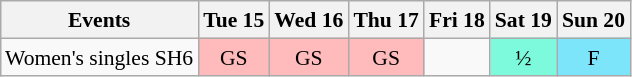<table class="wikitable" style="margin:0.5em auto; font-size:90%; line-height:1.25em; text-align:center">
<tr>
<th>Events</th>
<th>Tue 15</th>
<th>Wed 16</th>
<th>Thu 17</th>
<th>Fri 18</th>
<th>Sat 19</th>
<th>Sun 20</th>
</tr>
<tr>
<td align="left">Women's singles SH6</td>
<td bgcolor="#FFBBBB">GS</td>
<td bgcolor="#FFBBBB">GS</td>
<td bgcolor="#FFBBBB">GS</td>
<td></td>
<td bgcolor="#7DFADB">½</td>
<td bgcolor="#7DE5FA">F</td>
</tr>
</table>
